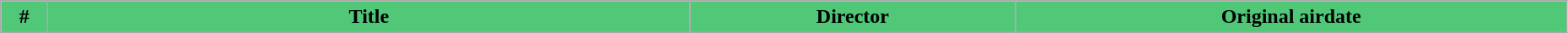<table class="wikitable plainrowheaders" style="width:98%;">
<tr>
<th style="background-color: #50C878;" width="30px">#</th>
<th style="background-color: #50C878;" width="500px">Title</th>
<th style="background-color: #50C878;" width="250px">Director</th>
<th style="background-color: #50C878;">Original airdate<br>





</th>
</tr>
</table>
